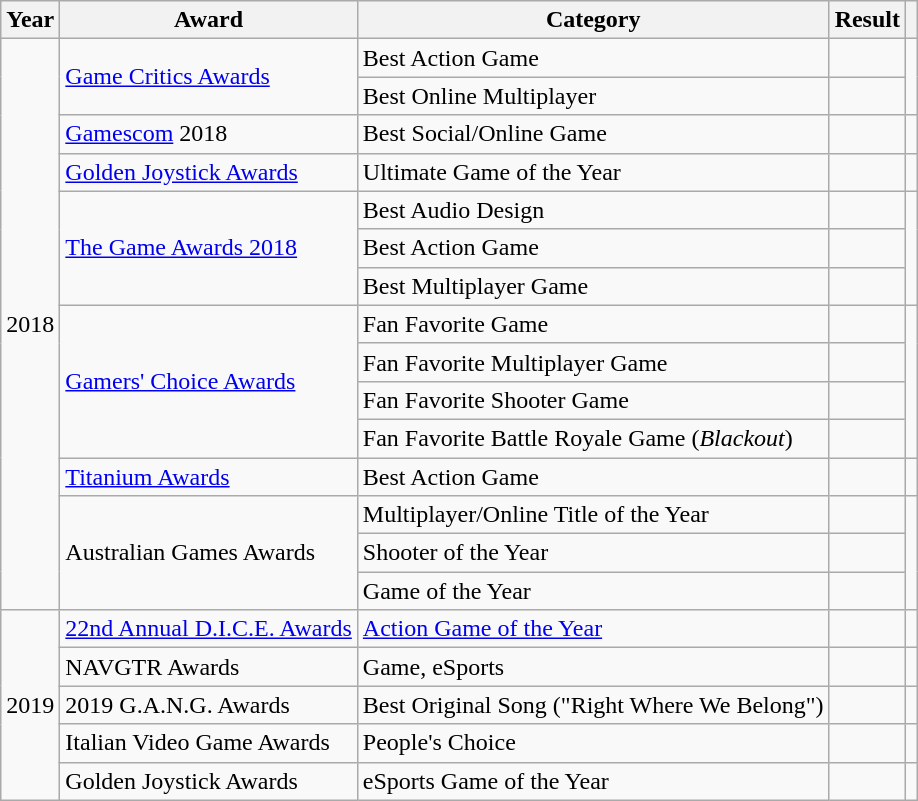<table class="wikitable sortable">
<tr>
<th>Year</th>
<th>Award</th>
<th>Category</th>
<th>Result</th>
<th></th>
</tr>
<tr>
<td style="text-align:center;" rowspan="15">2018</td>
<td rowspan="2"><a href='#'>Game Critics Awards</a></td>
<td>Best Action Game</td>
<td></td>
<td rowspan="2" style="text-align:center;"></td>
</tr>
<tr>
<td>Best Online Multiplayer</td>
<td></td>
</tr>
<tr>
<td><a href='#'>Gamescom</a> 2018</td>
<td>Best Social/Online Game</td>
<td></td>
<td style="text-align:center;"></td>
</tr>
<tr>
<td><a href='#'>Golden Joystick Awards</a></td>
<td>Ultimate Game of the Year</td>
<td></td>
<td style="text-align:center;"></td>
</tr>
<tr>
<td rowspan="3"><a href='#'>The Game Awards 2018</a></td>
<td>Best Audio Design</td>
<td></td>
<td rowspan="3" style="text-align:center;"></td>
</tr>
<tr>
<td>Best Action Game</td>
<td></td>
</tr>
<tr>
<td>Best Multiplayer Game</td>
<td></td>
</tr>
<tr>
<td rowspan="4"><a href='#'>Gamers' Choice Awards</a></td>
<td>Fan Favorite Game</td>
<td></td>
<td rowspan="4" style="text-align:center;"></td>
</tr>
<tr>
<td>Fan Favorite Multiplayer Game</td>
<td></td>
</tr>
<tr>
<td>Fan Favorite Shooter Game</td>
<td></td>
</tr>
<tr>
<td>Fan Favorite Battle Royale Game (<em>Blackout</em>)</td>
<td></td>
</tr>
<tr>
<td><a href='#'>Titanium Awards</a></td>
<td>Best Action Game</td>
<td></td>
<td style="text-align:center;"></td>
</tr>
<tr>
<td rowspan="3">Australian Games Awards</td>
<td>Multiplayer/Online Title of the Year</td>
<td></td>
<td rowspan="3" style="text-align:center;"></td>
</tr>
<tr>
<td>Shooter of the Year</td>
<td></td>
</tr>
<tr>
<td>Game of the Year</td>
<td></td>
</tr>
<tr>
<td style="text-align:center;" rowspan="5">2019</td>
<td><a href='#'>22nd Annual D.I.C.E. Awards</a></td>
<td><a href='#'>Action Game of the Year</a></td>
<td></td>
<td style="text-align:center;"></td>
</tr>
<tr>
<td>NAVGTR Awards</td>
<td>Game, eSports</td>
<td></td>
<td style="text-align:center;"></td>
</tr>
<tr>
<td>2019 G.A.N.G. Awards</td>
<td>Best Original Song ("Right Where We Belong")</td>
<td></td>
<td style="text-align:center;"></td>
</tr>
<tr>
<td>Italian Video Game Awards</td>
<td>People's Choice</td>
<td></td>
<td style="text-align:center;"></td>
</tr>
<tr>
<td>Golden Joystick Awards</td>
<td>eSports Game of the Year</td>
<td></td>
<td style="text-align:center;"></td>
</tr>
</table>
